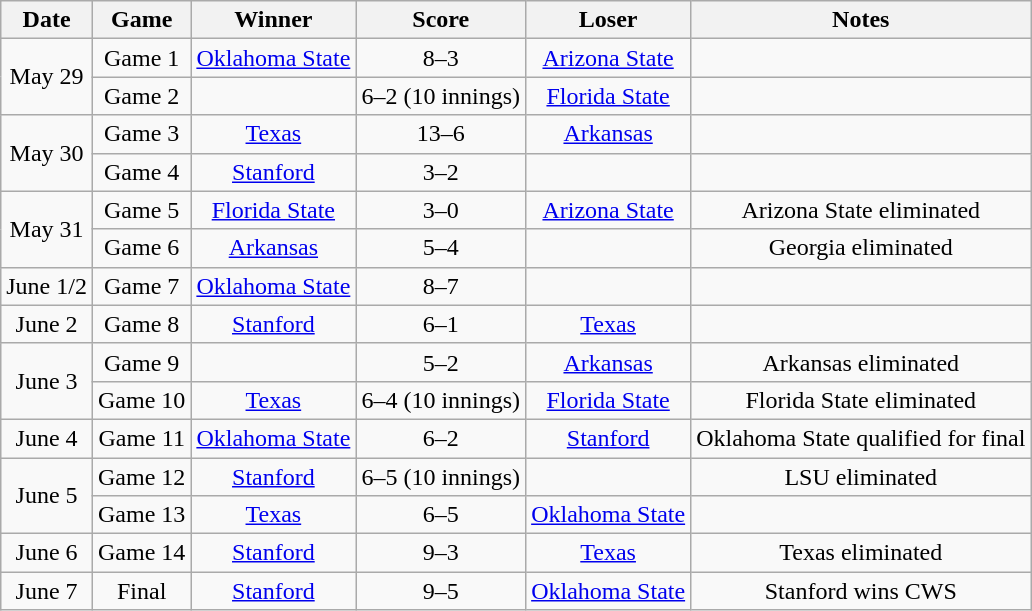<table class="wikitable">
<tr>
<th>Date</th>
<th>Game</th>
<th>Winner</th>
<th>Score</th>
<th>Loser</th>
<th>Notes</th>
</tr>
<tr align=center>
<td rowspan=2>May 29</td>
<td>Game 1</td>
<td><a href='#'>Oklahoma State</a></td>
<td>8–3</td>
<td><a href='#'>Arizona State</a></td>
<td></td>
</tr>
<tr align=center>
<td>Game 2</td>
<td></td>
<td>6–2 (10 innings)</td>
<td><a href='#'>Florida State</a></td>
<td></td>
</tr>
<tr align=center>
<td rowspan=2>May 30</td>
<td>Game 3</td>
<td><a href='#'>Texas</a></td>
<td>13–6</td>
<td><a href='#'>Arkansas</a></td>
<td></td>
</tr>
<tr align=center>
<td>Game 4</td>
<td><a href='#'>Stanford</a></td>
<td>3–2</td>
<td></td>
<td></td>
</tr>
<tr align=center>
<td rowspan=2>May 31</td>
<td>Game 5</td>
<td><a href='#'>Florida State</a></td>
<td>3–0</td>
<td><a href='#'>Arizona State</a></td>
<td>Arizona State eliminated</td>
</tr>
<tr align=center>
<td>Game 6</td>
<td><a href='#'>Arkansas</a></td>
<td>5–4</td>
<td></td>
<td>Georgia eliminated</td>
</tr>
<tr align=center>
<td>June 1/2</td>
<td>Game 7</td>
<td><a href='#'>Oklahoma State</a></td>
<td>8–7</td>
<td></td>
<td></td>
</tr>
<tr align=center>
<td>June 2</td>
<td>Game 8</td>
<td><a href='#'>Stanford</a></td>
<td>6–1</td>
<td><a href='#'>Texas</a></td>
<td></td>
</tr>
<tr align=center>
<td rowspan=2>June 3</td>
<td>Game 9</td>
<td></td>
<td>5–2</td>
<td><a href='#'>Arkansas</a></td>
<td>Arkansas eliminated</td>
</tr>
<tr align=center>
<td>Game 10</td>
<td><a href='#'>Texas</a></td>
<td>6–4 (10 innings)</td>
<td><a href='#'>Florida State</a></td>
<td>Florida State eliminated</td>
</tr>
<tr align=center>
<td>June 4</td>
<td>Game 11</td>
<td><a href='#'>Oklahoma State</a></td>
<td>6–2</td>
<td><a href='#'>Stanford</a></td>
<td>Oklahoma State qualified for final</td>
</tr>
<tr align=center>
<td rowspan=2>June 5</td>
<td>Game 12</td>
<td><a href='#'>Stanford</a></td>
<td>6–5 (10 innings)</td>
<td></td>
<td>LSU eliminated</td>
</tr>
<tr align=center>
<td>Game 13</td>
<td><a href='#'>Texas</a></td>
<td>6–5</td>
<td><a href='#'>Oklahoma State</a></td>
<td></td>
</tr>
<tr align=center>
<td>June 6</td>
<td>Game 14</td>
<td><a href='#'>Stanford</a></td>
<td>9–3</td>
<td><a href='#'>Texas</a></td>
<td>Texas eliminated</td>
</tr>
<tr align=center>
<td>June 7</td>
<td>Final</td>
<td><a href='#'>Stanford</a></td>
<td>9–5</td>
<td><a href='#'>Oklahoma State</a></td>
<td>Stanford wins CWS</td>
</tr>
</table>
